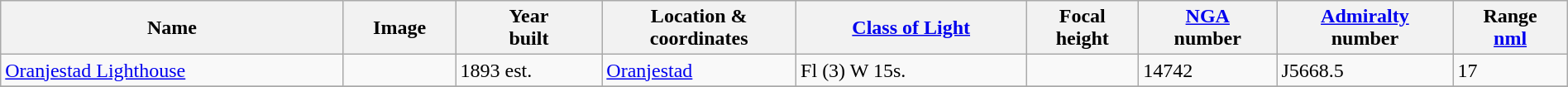<table class="wikitable" style="width:100%">
<tr>
<th>Name</th>
<th>Image</th>
<th>Year<br>built</th>
<th>Location &<br> coordinates</th>
<th><a href='#'>Class of Light</a></th>
<th>Focal<br>height</th>
<th><a href='#'>NGA</a><br>number</th>
<th><a href='#'>Admiralty</a><br>number</th>
<th>Range<br><a href='#'>nml</a></th>
</tr>
<tr>
<td><a href='#'>Oranjestad Lighthouse</a></td>
<td></td>
<td>1893 est.</td>
<td><a href='#'>Oranjestad</a><br></td>
<td>Fl (3) W 15s.</td>
<td></td>
<td>14742</td>
<td>J5668.5</td>
<td>17</td>
</tr>
<tr>
</tr>
</table>
